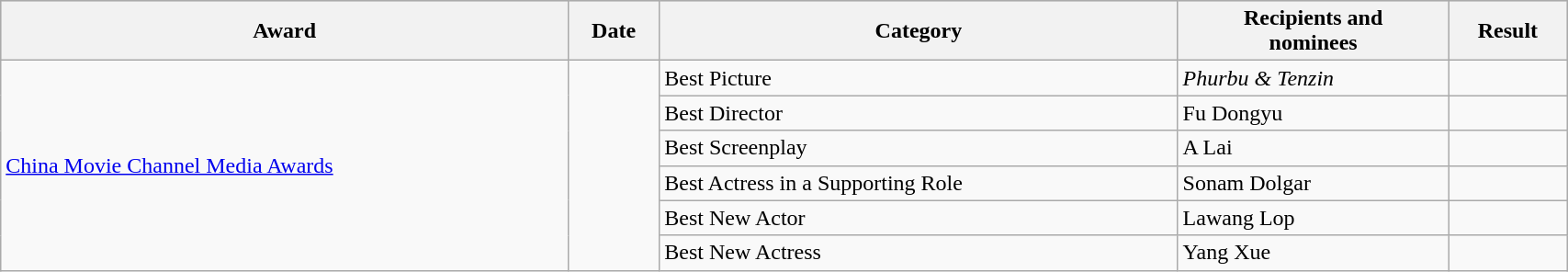<table class="wikitable sortable" width="90%">
<tr style="background:#ccc; text-align:center;">
<th>Award</th>
<th>Date</th>
<th>Category</th>
<th>Recipients and <br>nominees</th>
<th>Result</th>
</tr>
<tr>
<td rowspan="6"><a href='#'>China Movie Channel Media Awards</a></td>
<td rowspan="6"></td>
<td>Best Picture</td>
<td><em>Phurbu & Tenzin</em></td>
<td></td>
</tr>
<tr>
<td>Best Director</td>
<td>Fu Dongyu</td>
<td></td>
</tr>
<tr>
<td>Best Screenplay</td>
<td>A Lai</td>
<td></td>
</tr>
<tr>
<td>Best Actress in a Supporting Role</td>
<td>Sonam Dolgar</td>
<td></td>
</tr>
<tr>
<td>Best New Actor</td>
<td>Lawang Lop</td>
<td></td>
</tr>
<tr>
<td>Best New Actress</td>
<td>Yang Xue</td>
<td></td>
</tr>
</table>
